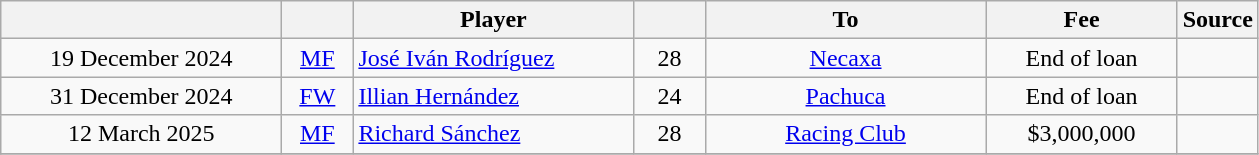<table class="wikitable sortable">
<tr>
<th style="width:180px;"><br></th>
<th style=width:40px;"></th>
<th style="width:180px;">Player</th>
<th style="width:40px;"></th>
<th style="width:180px;">To</th>
<th class="unsortable" style="width:120px;">Fee</th>
<th style="width:20px;">Source</th>
</tr>
<tr>
<td align="center">19 December 2024</td>
<td align="center"><a href='#'>MF</a></td>
<td> <a href='#'>José Iván Rodríguez</a></td>
<td align="center">28</td>
<td align="center"> <a href='#'>Necaxa</a></td>
<td align="center">End of loan</td>
<td align="center"></td>
</tr>
<tr>
<td align="center">31 December 2024</td>
<td align="center"><a href='#'>FW</a></td>
<td> <a href='#'>Illian Hernández</a></td>
<td align="center">24</td>
<td align="center"> <a href='#'>Pachuca</a></td>
<td align="center">End of loan</td>
<td align="center"></td>
</tr>
<tr>
<td align="center">12 March 2025</td>
<td align="center"><a href='#'>MF</a></td>
<td> <a href='#'>Richard Sánchez</a></td>
<td align="center">28</td>
<td align="center"> <a href='#'>Racing Club</a></td>
<td align="center">$3,000,000</td>
<td align="center"></td>
</tr>
<tr>
</tr>
</table>
